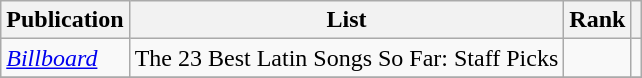<table class="sortable wikitable">
<tr>
<th>Publication</th>
<th>List</th>
<th>Rank</th>
<th class="unsortable"></th>
</tr>
<tr>
<td><em><a href='#'>Billboard</a></em></td>
<td>The 23 Best Latin Songs So Far: Staff Picks</td>
<td></td>
<td style="text-align:center;"></td>
</tr>
<tr>
</tr>
</table>
